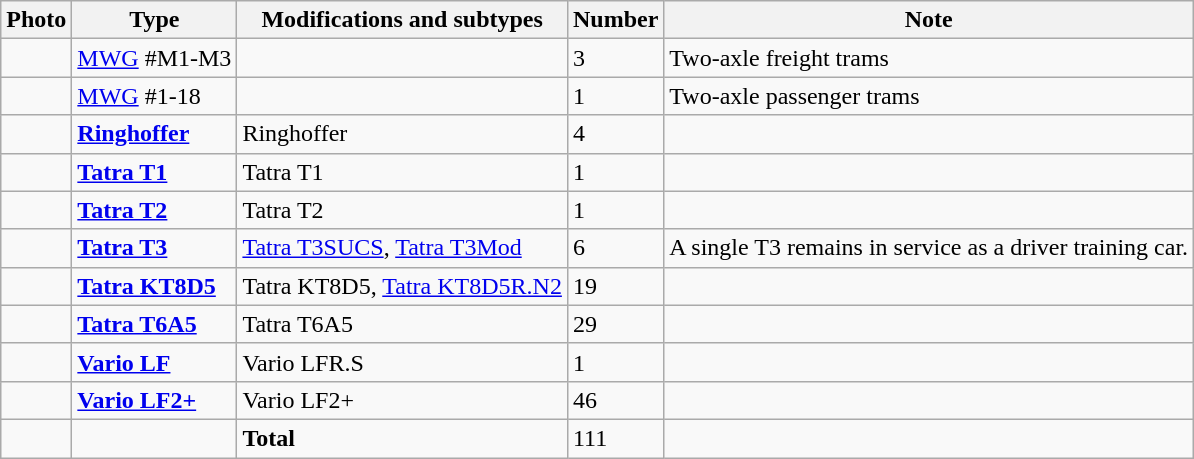<table class="wikitable">
<tr>
<th>Photo</th>
<th>Type</th>
<th>Modifications and subtypes</th>
<th>Number</th>
<th>Note</th>
</tr>
<tr>
<td></td>
<td><a href='#'>MWG</a> #M1-M3</td>
<td></td>
<td>3</td>
<td>Two-axle freight trams</td>
</tr>
<tr>
<td></td>
<td><a href='#'>MWG</a> #1-18</td>
<td></td>
<td>1</td>
<td>Two-axle passenger trams</td>
</tr>
<tr>
<td></td>
<td><strong><a href='#'>Ringhoffer</a></strong></td>
<td>Ringhoffer</td>
<td>4</td>
<td></td>
</tr>
<tr>
<td><br></td>
<td><strong><a href='#'>Tatra T1</a></strong></td>
<td>Tatra T1</td>
<td>1</td>
<td></td>
</tr>
<tr>
<td><br></td>
<td><strong><a href='#'>Tatra T2</a></strong></td>
<td>Tatra T2</td>
<td>1</td>
<td></td>
</tr>
<tr>
<td></td>
<td><strong><a href='#'>Tatra T3</a></strong></td>
<td><a href='#'>Tatra T3SUCS</a>, <a href='#'>Tatra T3Mod</a></td>
<td>6</td>
<td>A single T3 remains in service as a driver training car.</td>
</tr>
<tr>
<td></td>
<td><strong><a href='#'>Tatra KT8D5</a></strong></td>
<td>Tatra KT8D5, <a href='#'>Tatra KT8D5R.N2</a></td>
<td>19</td>
<td></td>
</tr>
<tr>
<td></td>
<td><strong><a href='#'>Tatra T6A5</a></strong></td>
<td>Tatra T6A5</td>
<td>29</td>
<td></td>
</tr>
<tr>
<td></td>
<td><strong><a href='#'>Vario LF</a></strong></td>
<td>Vario LFR.S</td>
<td>1</td>
<td></td>
</tr>
<tr>
<td></td>
<td><strong><a href='#'>Vario LF2+</a></strong></td>
<td>Vario LF2+</td>
<td>46</td>
<td></td>
</tr>
<tr>
<td></td>
<td></td>
<td><strong>Total</strong></td>
<td>111</td>
<td></td>
</tr>
</table>
